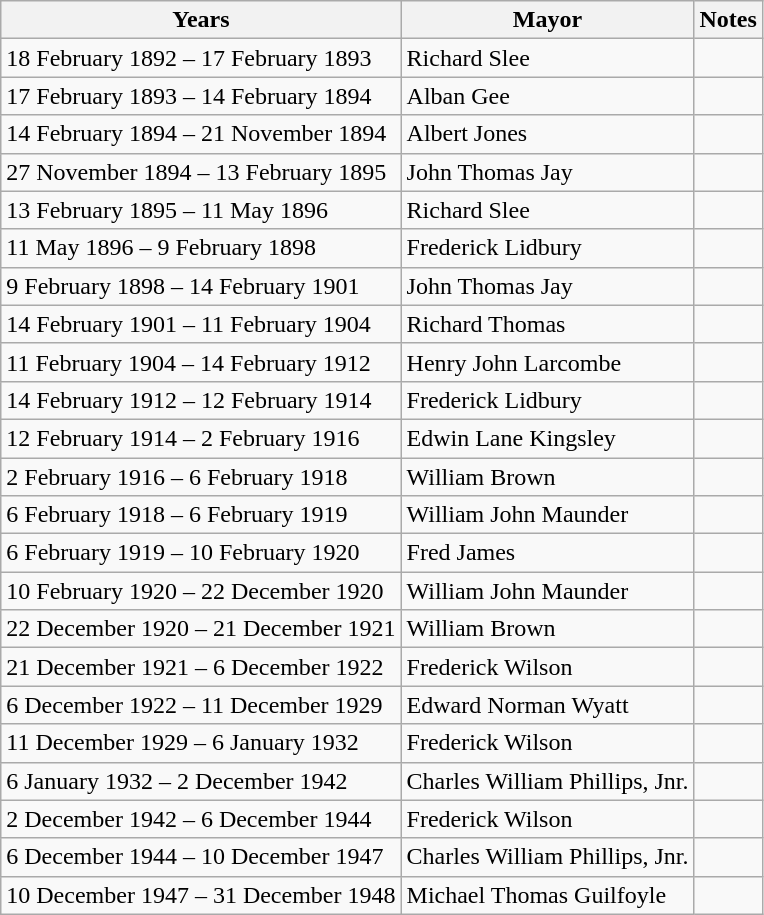<table class="wikitable">
<tr>
<th>Years</th>
<th>Mayor</th>
<th>Notes</th>
</tr>
<tr>
<td>18 February 1892 – 17 February 1893</td>
<td>Richard Slee</td>
<td></td>
</tr>
<tr>
<td>17 February 1893 – 14 February 1894</td>
<td>Alban Gee</td>
<td></td>
</tr>
<tr>
<td>14 February 1894 – 21 November 1894</td>
<td>Albert Jones</td>
<td></td>
</tr>
<tr>
<td>27 November 1894 – 13 February 1895</td>
<td>John Thomas Jay</td>
<td></td>
</tr>
<tr>
<td>13 February 1895 – 11 May 1896</td>
<td>Richard Slee</td>
<td></td>
</tr>
<tr>
<td>11 May 1896 – 9 February 1898</td>
<td>Frederick Lidbury</td>
<td></td>
</tr>
<tr>
<td>9 February 1898 – 14 February 1901</td>
<td>John Thomas Jay</td>
<td></td>
</tr>
<tr>
<td>14 February 1901 – 11 February 1904</td>
<td>Richard Thomas</td>
<td></td>
</tr>
<tr>
<td>11 February 1904 – 14 February 1912</td>
<td>Henry John Larcombe</td>
<td></td>
</tr>
<tr>
<td>14 February 1912 – 12 February 1914</td>
<td>Frederick Lidbury</td>
<td></td>
</tr>
<tr>
<td>12 February 1914 – 2 February 1916</td>
<td>Edwin Lane Kingsley</td>
<td></td>
</tr>
<tr>
<td>2 February 1916 – 6 February 1918</td>
<td>William Brown</td>
<td></td>
</tr>
<tr>
<td>6 February 1918 – 6 February 1919</td>
<td>William John Maunder</td>
<td></td>
</tr>
<tr>
<td>6 February 1919 – 10 February 1920</td>
<td>Fred James</td>
<td></td>
</tr>
<tr>
<td>10 February 1920 – 22 December 1920</td>
<td>William John Maunder</td>
<td></td>
</tr>
<tr>
<td>22 December 1920 – 21 December 1921</td>
<td>William Brown</td>
<td></td>
</tr>
<tr>
<td>21 December 1921 – 6 December 1922</td>
<td>Frederick Wilson</td>
<td></td>
</tr>
<tr>
<td>6 December 1922 – 11 December 1929</td>
<td>Edward Norman Wyatt</td>
<td></td>
</tr>
<tr>
<td>11 December 1929 – 6 January 1932</td>
<td>Frederick Wilson</td>
<td></td>
</tr>
<tr>
<td>6 January 1932 – 2 December 1942</td>
<td>Charles William Phillips, Jnr.</td>
<td></td>
</tr>
<tr>
<td>2 December 1942 – 6 December 1944</td>
<td>Frederick Wilson</td>
<td></td>
</tr>
<tr>
<td>6 December 1944 – 10 December 1947</td>
<td>Charles William Phillips, Jnr.</td>
<td></td>
</tr>
<tr>
<td>10 December 1947 – 31 December 1948</td>
<td>Michael Thomas Guilfoyle</td>
<td></td>
</tr>
</table>
